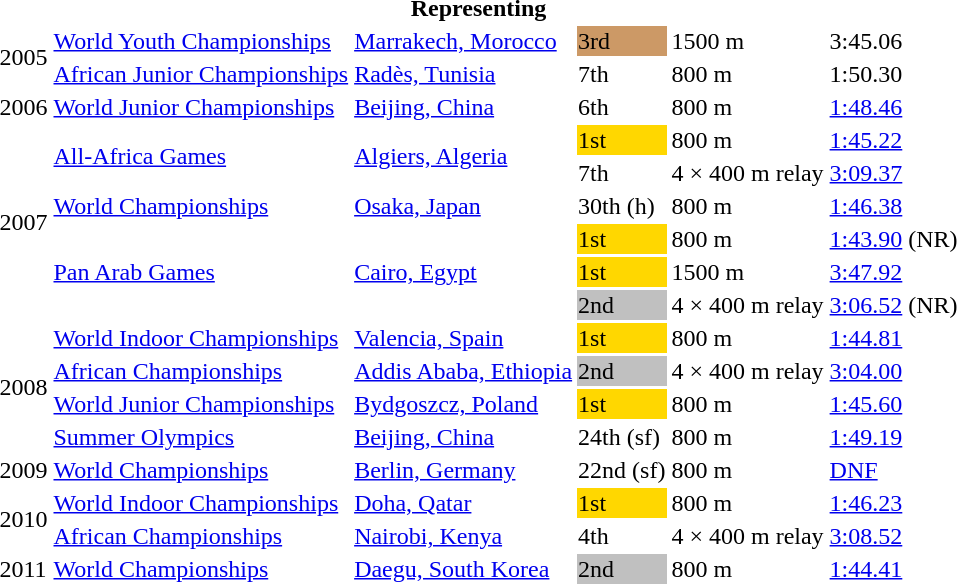<table>
<tr>
<th colspan="6">Representing </th>
</tr>
<tr>
<td rowspan=2>2005</td>
<td><a href='#'>World Youth Championships</a></td>
<td><a href='#'>Marrakech, Morocco</a></td>
<td bgcolor="cc9966">3rd</td>
<td>1500 m</td>
<td>3:45.06</td>
</tr>
<tr>
<td><a href='#'>African Junior Championships</a></td>
<td><a href='#'>Radès, Tunisia</a></td>
<td>7th</td>
<td>800 m</td>
<td>1:50.30</td>
</tr>
<tr>
<td>2006</td>
<td><a href='#'>World Junior Championships</a></td>
<td><a href='#'>Beijing, China</a></td>
<td>6th</td>
<td>800 m</td>
<td><a href='#'>1:48.46</a></td>
</tr>
<tr>
<td rowspan=6>2007</td>
<td rowspan=2><a href='#'>All-Africa Games</a></td>
<td rowspan=2><a href='#'>Algiers, Algeria</a></td>
<td bgcolor="gold">1st</td>
<td>800 m</td>
<td><a href='#'>1:45.22</a></td>
</tr>
<tr>
<td>7th</td>
<td>4 × 400 m relay</td>
<td><a href='#'>3:09.37</a></td>
</tr>
<tr>
<td><a href='#'>World Championships</a></td>
<td><a href='#'>Osaka, Japan</a></td>
<td>30th (h)</td>
<td>800 m</td>
<td><a href='#'>1:46.38</a></td>
</tr>
<tr>
<td rowspan=3><a href='#'>Pan Arab Games</a></td>
<td rowspan=3><a href='#'>Cairo, Egypt</a></td>
<td bgcolor="gold">1st</td>
<td>800 m</td>
<td><a href='#'>1:43.90</a> (NR)</td>
</tr>
<tr>
<td bgcolor="gold">1st</td>
<td>1500 m</td>
<td><a href='#'>3:47.92</a></td>
</tr>
<tr>
<td bgcolor="silver">2nd</td>
<td>4 × 400 m relay</td>
<td><a href='#'>3:06.52</a> (NR)</td>
</tr>
<tr>
<td rowspan=4>2008</td>
<td><a href='#'>World Indoor Championships</a></td>
<td><a href='#'>Valencia, Spain</a></td>
<td bgcolor="gold">1st</td>
<td>800 m</td>
<td><a href='#'>1:44.81</a></td>
</tr>
<tr>
<td><a href='#'>African Championships</a></td>
<td><a href='#'>Addis Ababa, Ethiopia</a></td>
<td bgcolor="silver">2nd</td>
<td>4 × 400 m relay</td>
<td><a href='#'>3:04.00</a></td>
</tr>
<tr>
<td><a href='#'>World Junior Championships</a></td>
<td><a href='#'>Bydgoszcz, Poland</a></td>
<td bgcolor="gold">1st</td>
<td>800 m</td>
<td><a href='#'>1:45.60</a></td>
</tr>
<tr>
<td><a href='#'>Summer Olympics</a></td>
<td><a href='#'>Beijing, China</a></td>
<td>24th (sf)</td>
<td>800 m</td>
<td><a href='#'>1:49.19</a></td>
</tr>
<tr>
<td>2009</td>
<td><a href='#'>World Championships</a></td>
<td><a href='#'>Berlin, Germany</a></td>
<td>22nd (sf)</td>
<td>800 m</td>
<td><a href='#'>DNF</a></td>
</tr>
<tr>
<td rowspan=2>2010</td>
<td><a href='#'>World Indoor Championships</a></td>
<td><a href='#'>Doha, Qatar</a></td>
<td bgcolor="gold">1st</td>
<td>800 m</td>
<td><a href='#'>1:46.23</a></td>
</tr>
<tr>
<td><a href='#'>African Championships</a></td>
<td><a href='#'>Nairobi, Kenya</a></td>
<td>4th</td>
<td>4 × 400 m relay</td>
<td><a href='#'>3:08.52</a></td>
</tr>
<tr>
<td>2011</td>
<td><a href='#'>World Championships</a></td>
<td><a href='#'>Daegu, South Korea</a></td>
<td bgcolor="silver">2nd</td>
<td>800 m</td>
<td><a href='#'>1:44.41</a></td>
</tr>
</table>
